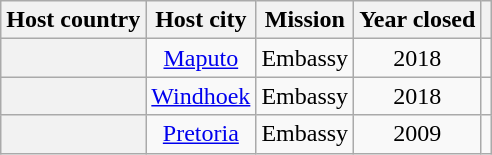<table class="wikitable plainrowheaders" style="text-align:center;">
<tr>
<th scope="col">Host country</th>
<th scope="col">Host city</th>
<th scope="col">Mission</th>
<th scope="col">Year closed</th>
<th scope="col"></th>
</tr>
<tr>
<th scope="row"></th>
<td><a href='#'>Maputo</a></td>
<td>Embassy</td>
<td>2018</td>
<td></td>
</tr>
<tr>
<th scope="row"></th>
<td><a href='#'>Windhoek</a></td>
<td>Embassy</td>
<td>2018</td>
<td></td>
</tr>
<tr>
<th scope="row"></th>
<td><a href='#'>Pretoria</a></td>
<td>Embassy</td>
<td>2009</td>
<td></td>
</tr>
</table>
